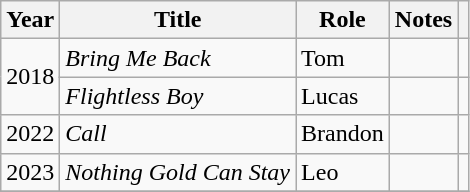<table class="wikitable plainrowheaders sortable">
<tr>
<th scope="col">Year</th>
<th scope="col">Title</th>
<th scope="col">Role</th>
<th scope="col" class="unsortable">Notes</th>
<th scope="col" class="unsortable"></th>
</tr>
<tr>
<td rowspan="2">2018</td>
<td><em>Bring Me Back</em></td>
<td>Tom</td>
<td></td>
<td></td>
</tr>
<tr>
<td><em>Flightless Boy</em></td>
<td>Lucas</td>
<td></td>
<td></td>
</tr>
<tr>
<td>2022</td>
<td><em>Call</em></td>
<td>Brandon</td>
<td></td>
<td></td>
</tr>
<tr>
<td>2023</td>
<td><em>Nothing Gold Can Stay</em></td>
<td>Leo</td>
<td></td>
<td></td>
</tr>
<tr>
</tr>
</table>
